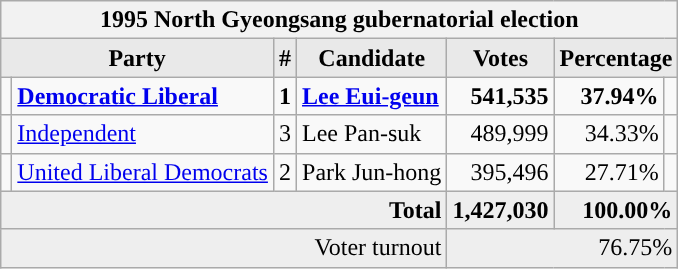<table class="wikitable">
<tr>
<th colspan="7">1995 North Gyeongsang gubernatorial election</th>
</tr>
<tr>
<th style="background-color:#E9E9E9" colspan=2>Party</th>
<th style="background-color:#E9E9E9">#</th>
<th style="background-color:#E9E9E9">Candidate</th>
<th style="background-color:#E9E9E9">Votes</th>
<th style="background-color:#E9E9E9" colspan=2>Percentage</th>
</tr>
<tr style="font-weight:bold">
<td></td>
<td align=left><a href='#'>Democratic Liberal</a></td>
<td align=center>1</td>
<td align=left><a href='#'>Lee Eui-geun</a></td>
<td align=right>541,535</td>
<td align=right>37.94%</td>
<td align=right></td>
</tr>
<tr>
<td></td>
<td align=left><a href='#'>Independent</a></td>
<td align=center>3</td>
<td align=left>Lee Pan-suk</td>
<td align=right>489,999</td>
<td align=right>34.33%</td>
<td align=right></td>
</tr>
<tr>
<td></td>
<td align=left><a href='#'>United Liberal Democrats</a></td>
<td align=center>2</td>
<td align=left>Park Jun-hong</td>
<td align=right>395,496</td>
<td align=right>27.71%</td>
<td align=right></td>
</tr>
<tr bgcolor="#EEEEEE" style="font-weight:bold">
<td colspan="4" align=right>Total</td>
<td align=right>1,427,030</td>
<td align=right colspan=2>100.00%</td>
</tr>
<tr bgcolor="#EEEEEE">
<td colspan="4" align="right">Voter turnout</td>
<td colspan="3" align="right">76.75%</td>
</tr>
</table>
